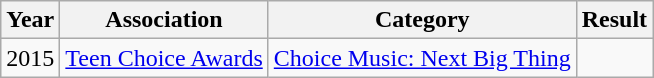<table class="wikitable">
<tr>
<th>Year</th>
<th>Association</th>
<th>Category</th>
<th>Result</th>
</tr>
<tr>
<td>2015</td>
<td><a href='#'>Teen Choice Awards</a></td>
<td><a href='#'>Choice Music: Next Big Thing</a></td>
<td></td>
</tr>
</table>
